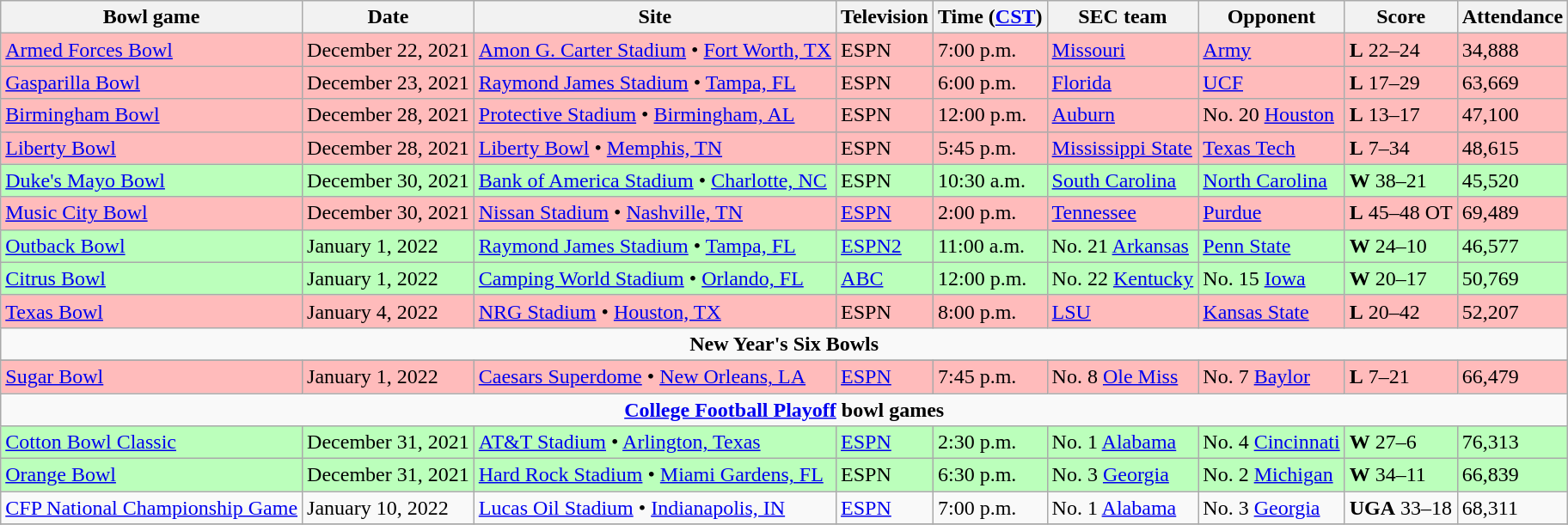<table class="wikitable">
<tr>
<th>Bowl game</th>
<th>Date</th>
<th>Site</th>
<th>Television</th>
<th>Time (<a href='#'>CST</a>)</th>
<th>SEC team</th>
<th>Opponent</th>
<th>Score</th>
<th>Attendance</th>
</tr>
<tr style="background:#fbb;">
<td><a href='#'>Armed Forces Bowl</a></td>
<td>December 22, 2021</td>
<td><a href='#'>Amon G. Carter Stadium</a> • <a href='#'>Fort Worth, TX</a></td>
<td>ESPN</td>
<td>7:00 p.m.</td>
<td><a href='#'>Missouri</a></td>
<td><a href='#'>Army</a></td>
<td><strong>L</strong> 22–24</td>
<td>34,888</td>
</tr>
<tr style="background:#fbb;">
<td><a href='#'>Gasparilla Bowl</a></td>
<td>December 23, 2021</td>
<td><a href='#'>Raymond James Stadium</a> • <a href='#'>Tampa, FL</a></td>
<td>ESPN</td>
<td>6:00 p.m.</td>
<td><a href='#'>Florida</a></td>
<td><a href='#'>UCF</a></td>
<td><strong>L</strong> 17–29</td>
<td>63,669</td>
</tr>
<tr style="background:#fbb;">
<td><a href='#'>Birmingham Bowl</a></td>
<td>December 28, 2021</td>
<td><a href='#'>Protective Stadium</a> • <a href='#'>Birmingham, AL</a></td>
<td>ESPN</td>
<td>12:00 p.m.</td>
<td><a href='#'>Auburn</a></td>
<td>No. 20 <a href='#'>Houston</a></td>
<td><strong>L</strong> 13–17</td>
<td>47,100</td>
</tr>
<tr style="background:#fbb;">
<td><a href='#'>Liberty Bowl</a></td>
<td>December 28, 2021</td>
<td><a href='#'>Liberty Bowl</a> • <a href='#'>Memphis, TN</a></td>
<td>ESPN</td>
<td>5:45 p.m.</td>
<td><a href='#'>Mississippi State</a></td>
<td><a href='#'>Texas Tech</a></td>
<td><strong>L</strong> 7–34</td>
<td>48,615</td>
</tr>
<tr style="background:#bfb;">
<td><a href='#'>Duke's Mayo Bowl</a></td>
<td>December 30, 2021</td>
<td><a href='#'>Bank of America Stadium</a> • <a href='#'>Charlotte, NC</a></td>
<td>ESPN</td>
<td>10:30 a.m.</td>
<td><a href='#'>South Carolina</a></td>
<td><a href='#'>North Carolina</a></td>
<td><strong>W</strong> 38–21</td>
<td>45,520</td>
</tr>
<tr style="background:#fbb;">
<td><a href='#'>Music City Bowl</a></td>
<td>December 30, 2021</td>
<td><a href='#'>Nissan Stadium</a> • <a href='#'>Nashville, TN</a></td>
<td><a href='#'>ESPN</a></td>
<td>2:00 p.m.</td>
<td><a href='#'>Tennessee</a></td>
<td><a href='#'>Purdue</a></td>
<td><strong>L</strong> 45–48 OT</td>
<td>69,489</td>
</tr>
<tr style="background:#bfb;">
<td><a href='#'>Outback Bowl</a></td>
<td>January 1, 2022</td>
<td><a href='#'>Raymond James Stadium</a> • <a href='#'>Tampa, FL</a></td>
<td><a href='#'>ESPN2</a></td>
<td>11:00 a.m.</td>
<td>No. 21 <a href='#'>Arkansas</a></td>
<td><a href='#'>Penn State</a></td>
<td><strong>W</strong> 24–10</td>
<td>46,577</td>
</tr>
<tr style="background:#bfb;">
<td><a href='#'>Citrus Bowl</a></td>
<td>January 1, 2022</td>
<td><a href='#'>Camping World Stadium</a> • <a href='#'>Orlando, FL</a></td>
<td><a href='#'>ABC</a></td>
<td>12:00 p.m.</td>
<td>No. 22 <a href='#'>Kentucky</a></td>
<td>No. 15 <a href='#'>Iowa</a></td>
<td><strong>W</strong> 20–17</td>
<td>50,769</td>
</tr>
<tr style="background:#fbb;">
<td><a href='#'>Texas Bowl</a></td>
<td>January 4, 2022</td>
<td><a href='#'>NRG Stadium</a> • <a href='#'>Houston, TX</a></td>
<td>ESPN</td>
<td>8:00 p.m.</td>
<td><a href='#'>LSU</a></td>
<td><a href='#'>Kansas State</a></td>
<td><strong>L</strong> 20–42</td>
<td>52,207</td>
</tr>
<tr>
<td colspan="9" style="text-align:center;"><strong>New Year's Six Bowls</strong></td>
</tr>
<tr>
</tr>
<tr style="background:#fbb;">
<td><a href='#'>Sugar Bowl</a></td>
<td>January 1, 2022</td>
<td><a href='#'>Caesars Superdome</a> • <a href='#'>New Orleans, LA</a></td>
<td><a href='#'>ESPN</a></td>
<td>7:45 p.m.</td>
<td>No. 8 <a href='#'>Ole Miss</a></td>
<td>No. 7 <a href='#'>Baylor</a></td>
<td><strong>L</strong> 7–21</td>
<td>66,479</td>
</tr>
<tr>
<td colspan="9" style="text-align:center;"><strong><a href='#'>College Football Playoff</a> bowl games</strong></td>
</tr>
<tr style="background:#bfb;">
<td><a href='#'>Cotton Bowl Classic</a></td>
<td>December 31, 2021</td>
<td><a href='#'>AT&T Stadium</a> • <a href='#'>Arlington, Texas</a></td>
<td><a href='#'>ESPN</a></td>
<td>2:30 p.m.</td>
<td>No. 1 <a href='#'>Alabama</a></td>
<td>No. 4 <a href='#'>Cincinnati</a></td>
<td><strong>W</strong> 27–6</td>
<td>76,313</td>
</tr>
<tr style="background:#bfb;">
<td><a href='#'>Orange Bowl</a></td>
<td>December 31, 2021</td>
<td><a href='#'>Hard Rock Stadium</a> • <a href='#'>Miami Gardens, FL</a></td>
<td>ESPN</td>
<td>6:30 p.m.</td>
<td>No. 3 <a href='#'>Georgia</a></td>
<td>No. 2 <a href='#'>Michigan</a></td>
<td><strong>W</strong> 34–11</td>
<td>66,839</td>
</tr>
<tr bgcolor="">
<td><a href='#'>CFP National Championship Game</a></td>
<td>January 10, 2022</td>
<td><a href='#'>Lucas Oil Stadium</a> • <a href='#'>Indianapolis, IN</a></td>
<td><a href='#'>ESPN</a></td>
<td>7:00 p.m.</td>
<td>No. 1 <a href='#'>Alabama</a></td>
<td>No. 3 <a href='#'>Georgia</a></td>
<td><strong>UGA</strong> 33–18</td>
<td>68,311</td>
</tr>
<tr>
</tr>
</table>
